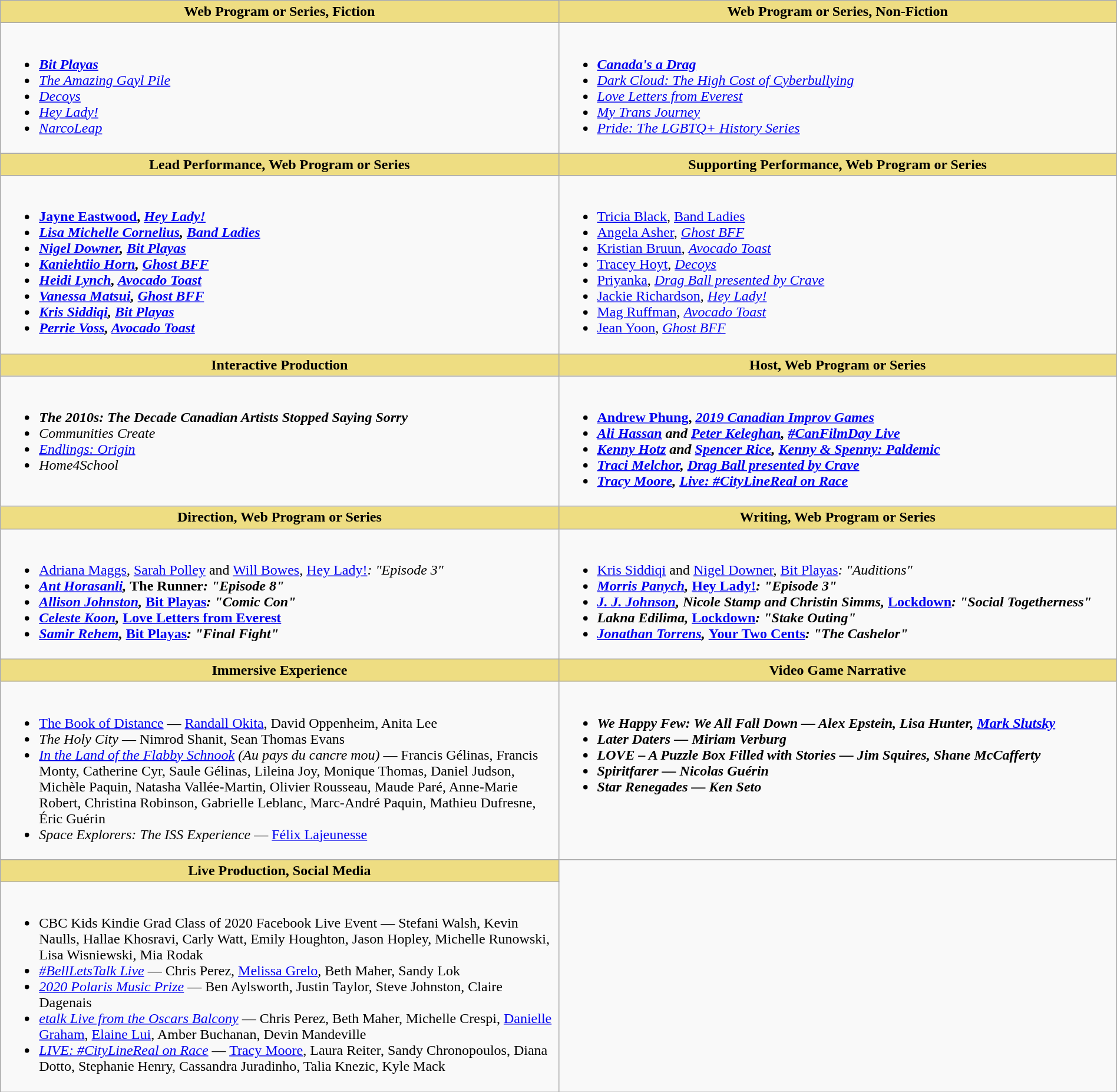<table class=wikitable width="100%">
<tr>
<th style="background:#EEDD82; width:50%">Web Program or Series, Fiction</th>
<th style="background:#EEDD82; width:50%">Web Program or Series, Non-Fiction</th>
</tr>
<tr>
<td valign="top"><br><ul><li> <strong><em><a href='#'>Bit Playas</a></em></strong></li><li><em><a href='#'>The Amazing Gayl Pile</a></em></li><li><em><a href='#'>Decoys</a></em></li><li><em><a href='#'>Hey Lady!</a></em></li><li><em><a href='#'>NarcoLeap</a></em></li></ul></td>
<td valign="top"><br><ul><li> <strong><em><a href='#'>Canada's a Drag</a></em></strong></li><li><em><a href='#'>Dark Cloud: The High Cost of Cyberbullying</a></em></li><li><em><a href='#'>Love Letters from Everest</a></em></li><li><em><a href='#'>My Trans Journey</a></em></li><li><em><a href='#'>Pride: The LGBTQ+ History Series</a></em></li></ul></td>
</tr>
<tr>
<th style="background:#EEDD82; width:50%">Lead Performance, Web Program or Series</th>
<th style="background:#EEDD82; width:50%">Supporting Performance, Web Program or Series</th>
</tr>
<tr>
<td valign="top"><br><ul><li> <strong><a href='#'>Jayne Eastwood</a>, <em><a href='#'>Hey Lady!</a><strong><em></li><li><a href='#'>Lisa Michelle Cornelius</a>, </em><a href='#'>Band Ladies</a><em></li><li><a href='#'>Nigel Downer</a>, </em><a href='#'>Bit Playas</a><em></li><li><a href='#'>Kaniehtiio Horn</a>, </em><a href='#'>Ghost BFF</a><em></li><li><a href='#'>Heidi Lynch</a>, </em><a href='#'>Avocado Toast</a><em></li><li><a href='#'>Vanessa Matsui</a>, </em><a href='#'>Ghost BFF</a><em></li><li><a href='#'>Kris Siddiqi</a>, </em><a href='#'>Bit Playas</a><em></li><li><a href='#'>Perrie Voss</a>, </em><a href='#'>Avocado Toast</a><em></li></ul></td>
<td valign="top"><br><ul><li> </strong><a href='#'>Tricia Black</a>, </em><a href='#'>Band Ladies</a></em></strong></li><li><a href='#'>Angela Asher</a>, <em><a href='#'>Ghost BFF</a></em></li><li><a href='#'>Kristian Bruun</a>, <em><a href='#'>Avocado Toast</a></em></li><li><a href='#'>Tracey Hoyt</a>, <em><a href='#'>Decoys</a></em></li><li><a href='#'>Priyanka</a>, <em><a href='#'>Drag Ball presented by Crave</a></em></li><li><a href='#'>Jackie Richardson</a>, <em><a href='#'>Hey Lady!</a></em></li><li><a href='#'>Mag Ruffman</a>, <em><a href='#'>Avocado Toast</a></em></li><li><a href='#'>Jean Yoon</a>, <em><a href='#'>Ghost BFF</a></em></li></ul></td>
</tr>
<tr>
<th style="background:#EEDD82; width:50%">Interactive Production</th>
<th style="background:#EEDD82; width:50%">Host, Web Program or Series</th>
</tr>
<tr>
<td valign="top"><br><ul><li> <strong><em>The 2010s: The Decade Canadian Artists Stopped Saying Sorry</em></strong></li><li><em>Communities Create</em></li><li><em><a href='#'>Endlings: Origin</a></em></li><li><em>Home4School</em></li></ul></td>
<td valign="top"><br><ul><li> <strong><a href='#'>Andrew Phung</a>, <em><a href='#'>2019 Canadian Improv Games</a><strong><em></li><li><a href='#'>Ali Hassan</a> and <a href='#'>Peter Keleghan</a>, </em><a href='#'>#CanFilmDay Live</a><em></li><li><a href='#'>Kenny Hotz</a> and <a href='#'>Spencer Rice</a>, </em><a href='#'>Kenny & Spenny: Paldemic</a><em></li><li><a href='#'>Traci Melchor</a>, </em><a href='#'>Drag Ball presented by Crave</a><em></li><li><a href='#'>Tracy Moore</a>, </em><a href='#'>Live: #CityLineReal on Race</a><em></li></ul></td>
</tr>
<tr>
<th style="background:#EEDD82; width:50%">Direction, Web Program or Series</th>
<th style="background:#EEDD82; width:50%">Writing, Web Program or Series</th>
</tr>
<tr>
<td valign="top"><br><ul><li> </strong><a href='#'>Adriana Maggs</a>, <a href='#'>Sarah Polley</a> and <a href='#'>Will Bowes</a>, </em><a href='#'>Hey Lady!</a><em>: "Episode 3"<strong></li><li><a href='#'>Ant Horasanli</a>, </em>The Runner<em>: "Episode 8"</li><li><a href='#'>Allison Johnston</a>, </em><a href='#'>Bit Playas</a><em>: "Comic Con"</li><li><a href='#'>Celeste Koon</a>, </em><a href='#'>Love Letters from Everest</a><em></li><li><a href='#'>Samir Rehem</a>, </em><a href='#'>Bit Playas</a><em>: "Final Fight"</li></ul></td>
<td valign="top"><br><ul><li> </strong><a href='#'>Kris Siddiqi</a> and <a href='#'>Nigel Downer</a>, </em><a href='#'>Bit Playas</a><em>: "Auditions"<strong></li><li><a href='#'>Morris Panych</a>, </em><a href='#'>Hey Lady!</a><em>: "Episode 3"</li><li><a href='#'>J. J. Johnson</a>, Nicole Stamp and Christin Simms, </em><a href='#'>Lockdown</a><em>: "Social Togetherness"</li><li>Lakna Edilima, </em><a href='#'>Lockdown</a><em>: "Stake Outing"</li><li><a href='#'>Jonathan Torrens</a>, </em><a href='#'>Your Two Cents</a><em>: "The Cashelor"</li></ul></td>
</tr>
<tr>
<th style="background:#EEDD82; width:50%">Immersive Experience</th>
<th style="background:#EEDD82; width:50%">Video Game Narrative</th>
</tr>
<tr>
<td valign="top"><br><ul><li> </em></strong><a href='#'>The Book of Distance</a></em> — <a href='#'>Randall Okita</a>, David Oppenheim, Anita Lee</strong></li><li><em>The Holy City</em> — Nimrod Shanit, Sean Thomas Evans</li><li><em><a href='#'>In the Land of the Flabby Schnook</a> (Au pays du cancre mou)</em> — Francis Gélinas, Francis Monty, Catherine Cyr, Saule Gélinas, Lileina Joy, Monique Thomas, Daniel Judson, Michèle Paquin, Natasha Vallée-Martin, Olivier Rousseau, Maude Paré, Anne-Marie Robert, Christina Robinson, Gabrielle Leblanc, Marc-André Paquin, Mathieu Dufresne, Éric Guérin</li><li><em>Space Explorers: The ISS Experience</em> — <a href='#'>Félix Lajeunesse</a></li></ul></td>
<td valign="top"><br><ul><li> <strong><em>We Happy Few: We All Fall Down<em> — Alex Epstein, Lisa Hunter, <a href='#'>Mark Slutsky</a><strong></li><li></em>Later Daters<em> — Miriam Verburg</li><li></em>LOVE – A Puzzle Box Filled with Stories<em> — Jim Squires, Shane McCafferty</li><li></em>Spiritfarer<em> — Nicolas Guérin</li><li></em>Star Renegades<em> — Ken Seto</li></ul></td>
</tr>
<tr>
<th style="background:#EEDD82; width:50%">Live Production, Social Media</th>
</tr>
<tr>
<td valign="top"><br><ul><li> </em></strong>CBC Kids Kindie Grad Class of 2020 Facebook Live Event</em> — Stefani Walsh, Kevin Naulls, Hallae Khosravi, Carly Watt, Emily Houghton, Jason Hopley, Michelle Runowski, Lisa Wisniewski, Mia Rodak</strong></li><li><em><a href='#'>#BellLetsTalk Live</a></em> — Chris Perez, <a href='#'>Melissa Grelo</a>, Beth Maher, Sandy Lok</li><li><em><a href='#'>2020 Polaris Music Prize</a></em> — Ben Aylsworth, Justin Taylor, Steve Johnston, Claire Dagenais</li><li><em><a href='#'>etalk Live from the Oscars Balcony</a></em> — Chris Perez, Beth Maher, Michelle Crespi, <a href='#'>Danielle Graham</a>, <a href='#'>Elaine Lui</a>, Amber Buchanan, Devin Mandeville</li><li><em><a href='#'>LIVE: #CityLineReal on Race</a></em> — <a href='#'>Tracy Moore</a>, Laura Reiter, Sandy Chronopoulos, Diana Dotto, Stephanie Henry, Cassandra Juradinho, Talia Knezic, Kyle Mack</li></ul></td>
</tr>
</table>
